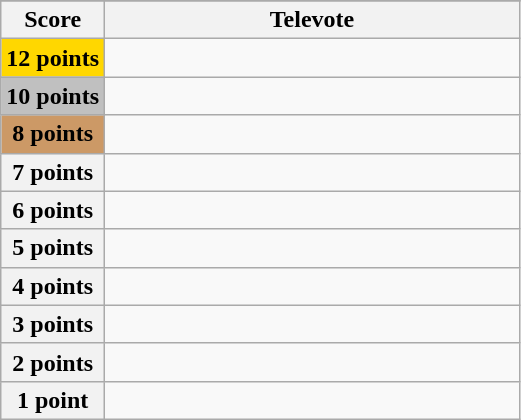<table class="wikitable">
<tr>
</tr>
<tr>
<th scope="col" width="20%">Score</th>
<th scope="col">Televote</th>
</tr>
<tr>
<th scope="row" style="background:gold">12 points</th>
<td></td>
</tr>
<tr>
<th scope="row" style="background:silver">10 points</th>
<td></td>
</tr>
<tr>
<th scope="row" style="background:#CC9966">8 points</th>
<td></td>
</tr>
<tr>
<th scope="row">7 points</th>
<td></td>
</tr>
<tr>
<th scope="row">6 points</th>
<td></td>
</tr>
<tr>
<th scope="row">5 points</th>
<td></td>
</tr>
<tr>
<th scope="row">4 points</th>
<td></td>
</tr>
<tr>
<th scope="row">3 points</th>
<td></td>
</tr>
<tr>
<th scope="row">2 points</th>
<td></td>
</tr>
<tr>
<th scope="row">1 point</th>
<td></td>
</tr>
</table>
